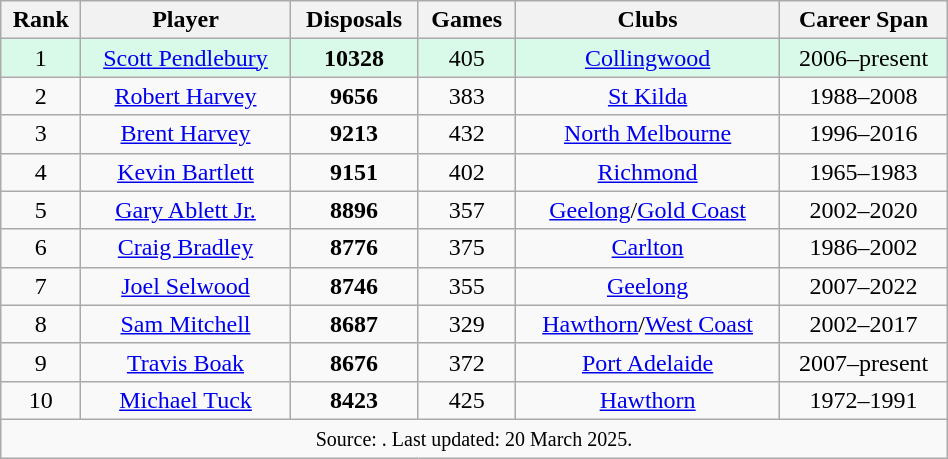<table class="wikitable" style="text-align:center; width:50%;">
<tr>
<th>Rank</th>
<th>Player</th>
<th>Disposals</th>
<th>Games</th>
<th>Clubs</th>
<th>Career Span</th>
</tr>
<tr style="background:#D9F9E9;">
<td>1</td>
<td><a href='#'>Scott Pendlebury</a></td>
<td><strong>10328</strong></td>
<td>405</td>
<td><a href='#'>Collingwood</a></td>
<td>2006–present</td>
</tr>
<tr>
<td>2</td>
<td><a href='#'>Robert Harvey</a></td>
<td><strong>9656</strong></td>
<td>383</td>
<td><a href='#'>St Kilda</a></td>
<td>1988–2008</td>
</tr>
<tr>
<td>3</td>
<td><a href='#'>Brent Harvey</a></td>
<td><strong>9213</strong></td>
<td>432</td>
<td><a href='#'>North Melbourne</a></td>
<td>1996–2016</td>
</tr>
<tr>
<td>4</td>
<td><a href='#'>Kevin Bartlett</a></td>
<td><strong>9151</strong></td>
<td>402</td>
<td><a href='#'>Richmond</a></td>
<td>1965–1983</td>
</tr>
<tr>
<td>5</td>
<td><a href='#'>Gary Ablett Jr.</a></td>
<td><strong>8896</strong></td>
<td>357</td>
<td><a href='#'>Geelong</a>/<a href='#'>Gold Coast</a></td>
<td>2002–2020</td>
</tr>
<tr>
<td>6</td>
<td><a href='#'>Craig Bradley</a></td>
<td><strong>8776</strong></td>
<td>375</td>
<td><a href='#'>Carlton</a></td>
<td>1986–2002</td>
</tr>
<tr>
<td>7</td>
<td><a href='#'>Joel Selwood</a></td>
<td><strong>8746</strong></td>
<td>355</td>
<td><a href='#'>Geelong</a></td>
<td>2007–2022</td>
</tr>
<tr>
<td>8</td>
<td><a href='#'>Sam Mitchell</a></td>
<td><strong>8687</strong></td>
<td>329</td>
<td><a href='#'>Hawthorn</a>/<a href='#'>West Coast</a></td>
<td>2002–2017</td>
</tr>
<tr>
<td>9</td>
<td><a href='#'>Travis Boak</a></td>
<td><strong>8676</strong></td>
<td>372</td>
<td><a href='#'>Port Adelaide</a></td>
<td>2007–present</td>
</tr>
<tr>
<td>10</td>
<td><a href='#'>Michael Tuck</a></td>
<td><strong>8423</strong></td>
<td>425</td>
<td><a href='#'>Hawthorn</a></td>
<td>1972–1991</td>
</tr>
<tr>
<td colspan="6"><small>Source: . Last updated: 20 March 2025.</small></td>
</tr>
</table>
